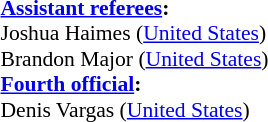<table style="width:50%; font-size:90%;">
<tr>
<td><br><strong><a href='#'>Assistant referees</a>:</strong>
<br> Joshua Haimes (<a href='#'>United States</a>)
<br> Brandon Major (<a href='#'>United States</a>)
<br><strong><a href='#'>Fourth official</a>:</strong>
<br> Denis Vargas (<a href='#'>United States</a>)</td>
</tr>
</table>
